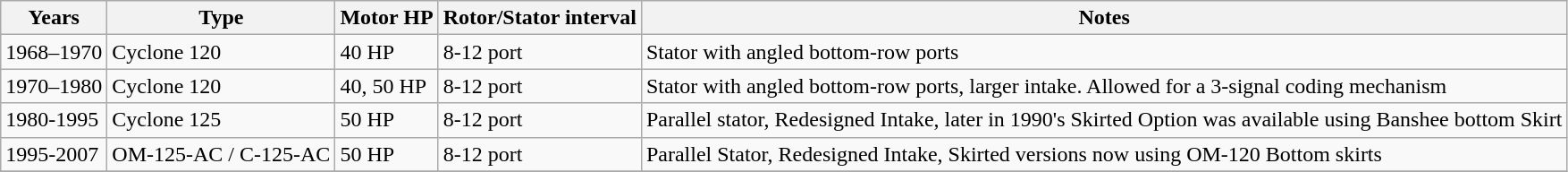<table class="wikitable">
<tr>
<th>Years</th>
<th>Type</th>
<th>Motor HP</th>
<th>Rotor/Stator interval</th>
<th>Notes</th>
</tr>
<tr>
<td>1968–1970</td>
<td>Cyclone 120</td>
<td>40 HP</td>
<td>8-12 port</td>
<td>Stator with angled bottom-row ports</td>
</tr>
<tr>
<td>1970–1980</td>
<td>Cyclone 120</td>
<td>40, 50 HP</td>
<td>8-12 port</td>
<td>Stator with angled bottom-row ports, larger intake. Allowed for a 3-signal coding mechanism</td>
</tr>
<tr>
<td>1980-1995</td>
<td>Cyclone 125</td>
<td>50 HP</td>
<td>8-12 port</td>
<td>Parallel stator, Redesigned Intake, later in 1990's Skirted Option was available using Banshee bottom Skirt</td>
</tr>
<tr>
<td>1995-2007</td>
<td>OM-125-AC / C-125-AC</td>
<td>50 HP</td>
<td>8-12 port</td>
<td>Parallel Stator, Redesigned Intake, Skirted versions now using OM-120 Bottom skirts</td>
</tr>
<tr>
</tr>
</table>
